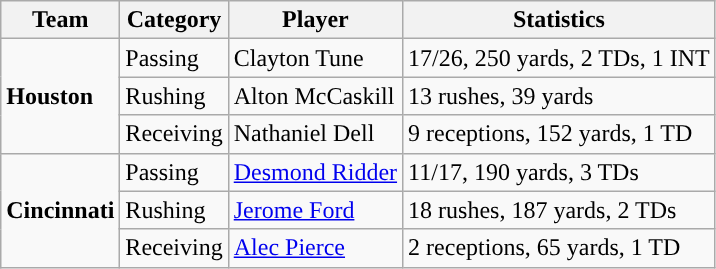<table class="wikitable" style="float: left;">
<tr>
<th>Team</th>
<th>Category</th>
<th>Player</th>
<th>Statistics</th>
</tr>
<tr>
<td rowspan=3><strong>Houston</strong></td>
<td>Passing</td>
<td>Clayton Tune</td>
<td>17/26, 250 yards, 2 TDs, 1 INT</td>
</tr>
<tr>
<td>Rushing</td>
<td>Alton McCaskill</td>
<td>13 rushes, 39 yards</td>
</tr>
<tr>
<td>Receiving</td>
<td>Nathaniel Dell</td>
<td>9 receptions, 152 yards, 1 TD</td>
</tr>
<tr>
<td rowspan=3><strong>Cincinnati</strong></td>
<td>Passing</td>
<td><a href='#'>Desmond Ridder</a></td>
<td>11/17, 190 yards, 3 TDs</td>
</tr>
<tr>
<td>Rushing</td>
<td><a href='#'>Jerome Ford</a></td>
<td>18 rushes, 187 yards, 2 TDs</td>
</tr>
<tr>
<td>Receiving</td>
<td><a href='#'>Alec Pierce</a></td>
<td>2 receptions, 65 yards, 1 TD</td>
</tr>
</table>
